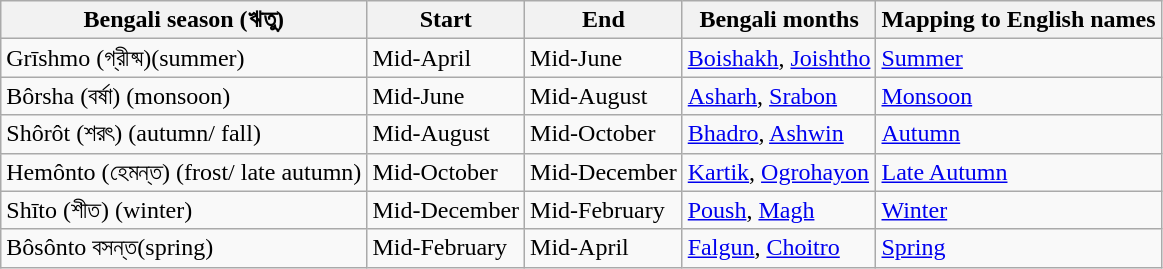<table class="wikitable">
<tr>
<th>Bengali season (ঋতু)</th>
<th>Start</th>
<th>End</th>
<th>Bengali months</th>
<th>Mapping to English names</th>
</tr>
<tr>
<td>Grīshmo (গ্রীষ্ম)(summer)</td>
<td>Mid-April</td>
<td>Mid-June</td>
<td><a href='#'>Boishakh</a>, <a href='#'>Joishtho</a></td>
<td><a href='#'>Summer</a></td>
</tr>
<tr>
<td>Bôrsha (বর্ষা) (monsoon)</td>
<td>Mid-June</td>
<td>Mid-August</td>
<td><a href='#'>Asharh</a>, <a href='#'>Srabon</a></td>
<td><a href='#'>Monsoon</a></td>
</tr>
<tr>
<td>Shôrôt (শরৎ) (autumn/ fall)</td>
<td>Mid-August</td>
<td>Mid-October</td>
<td><a href='#'>Bhadro</a>, <a href='#'>Ashwin</a></td>
<td><a href='#'>Autumn</a></td>
</tr>
<tr>
<td>Hemônto (হেমন্ত) (frost/ late autumn)</td>
<td>Mid-October</td>
<td>Mid-December</td>
<td><a href='#'>Kartik</a>, <a href='#'>Ogrohayon</a></td>
<td><a href='#'>Late Autumn</a></td>
</tr>
<tr>
<td>Shīto (শীত) (winter)</td>
<td>Mid-December</td>
<td>Mid-February</td>
<td><a href='#'>Poush</a>, <a href='#'>Magh</a></td>
<td><a href='#'>Winter</a></td>
</tr>
<tr>
<td>Bôsônto বসন্ত(spring)</td>
<td>Mid-February</td>
<td>Mid-April</td>
<td><a href='#'>Falgun</a>, <a href='#'>Choitro</a></td>
<td><a href='#'>Spring</a></td>
</tr>
</table>
